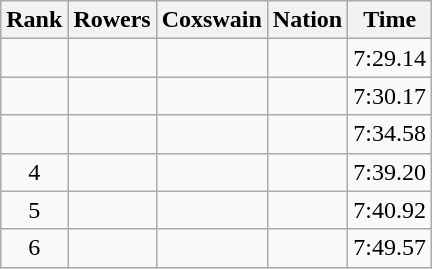<table class="wikitable sortable" style=text-align:center>
<tr>
<th>Rank</th>
<th>Rowers</th>
<th>Coxswain</th>
<th>Nation</th>
<th>Time</th>
</tr>
<tr>
<td></td>
<td align=left></td>
<td align=left></td>
<td align=left></td>
<td>7:29.14</td>
</tr>
<tr>
<td></td>
<td align=left></td>
<td align=left></td>
<td align=left></td>
<td>7:30.17</td>
</tr>
<tr>
<td></td>
<td align=left></td>
<td align=left></td>
<td align=left></td>
<td>7:34.58</td>
</tr>
<tr>
<td>4</td>
<td align=left></td>
<td align=left></td>
<td align=left></td>
<td>7:39.20</td>
</tr>
<tr>
<td>5</td>
<td align=left></td>
<td align=left></td>
<td align=left></td>
<td>7:40.92</td>
</tr>
<tr>
<td>6</td>
<td align=left></td>
<td align=left></td>
<td align=left></td>
<td>7:49.57</td>
</tr>
</table>
